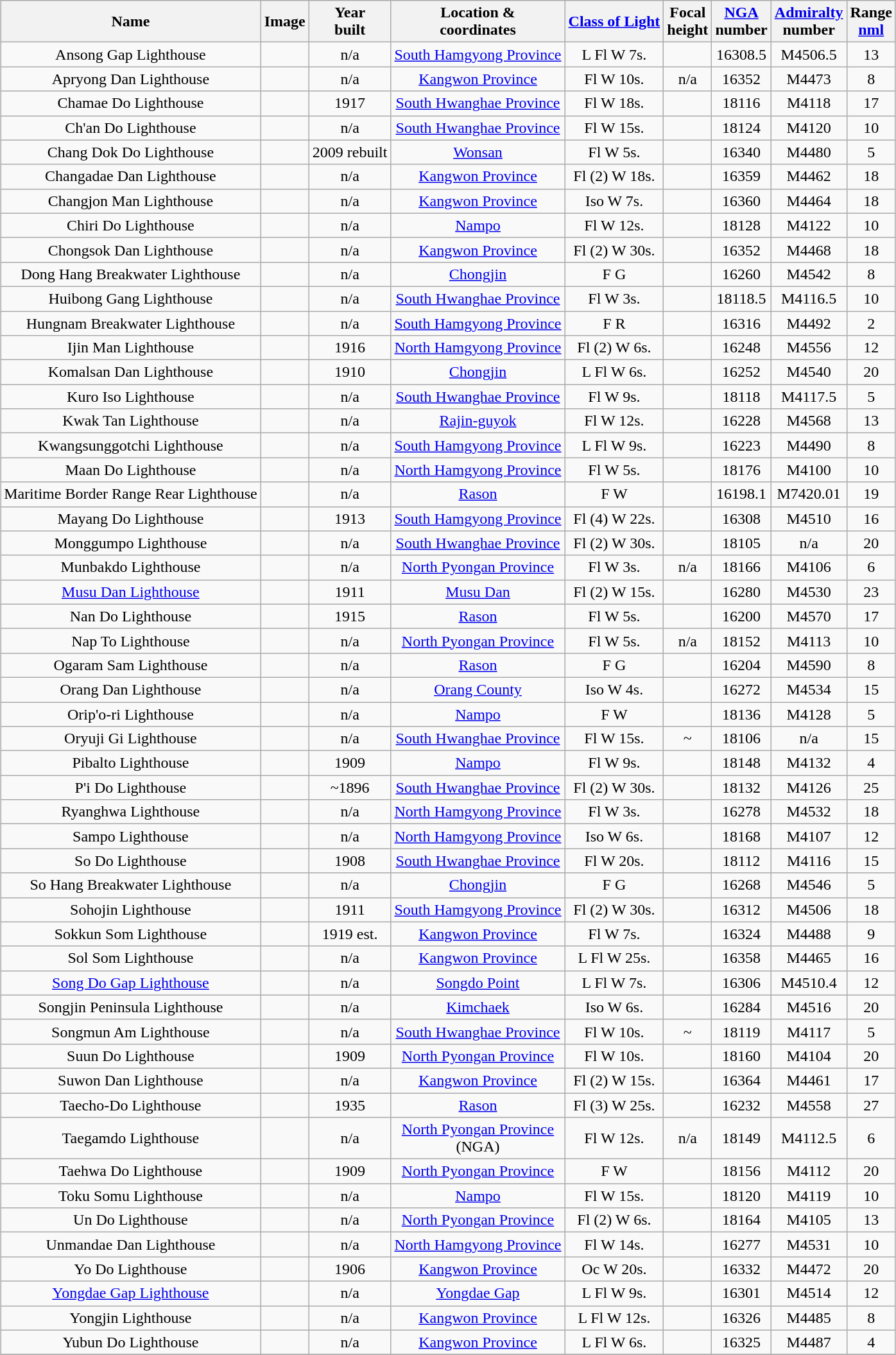<table class="wikitable sortable" style="margin:auto;text-align:center">
<tr>
<th>Name</th>
<th>Image</th>
<th>Year<br>built</th>
<th>Location &<br> coordinates</th>
<th><a href='#'>Class of Light</a></th>
<th>Focal<br>height</th>
<th><a href='#'>NGA</a><br>number</th>
<th><a href='#'>Admiralty</a><br>number</th>
<th>Range<br><a href='#'>nml</a></th>
</tr>
<tr>
<td>Ansong Gap Lighthouse</td>
<td></td>
<td>n/a</td>
<td><a href='#'>South Hamgyong Province</a><br> </td>
<td>L Fl W 7s.</td>
<td></td>
<td>16308.5</td>
<td>M4506.5</td>
<td>13</td>
</tr>
<tr>
<td>Apryong Dan Lighthouse</td>
<td></td>
<td>n/a</td>
<td><a href='#'>Kangwon Province</a><br> </td>
<td>Fl W 10s.</td>
<td>n/a</td>
<td>16352</td>
<td>M4473</td>
<td>8</td>
</tr>
<tr>
<td>Chamae Do Lighthouse</td>
<td></td>
<td>1917</td>
<td><a href='#'>South Hwanghae Province</a><br> </td>
<td>Fl W 18s.</td>
<td></td>
<td>18116</td>
<td>M4118</td>
<td>17</td>
</tr>
<tr>
<td>Ch'an Do Lighthouse</td>
<td></td>
<td>n/a</td>
<td><a href='#'>South Hwanghae Province</a><br> </td>
<td>Fl W 15s.</td>
<td></td>
<td>18124</td>
<td>M4120</td>
<td>10</td>
</tr>
<tr>
<td>Chang Dok Do Lighthouse</td>
<td> </td>
<td>2009 rebuilt</td>
<td><a href='#'>Wonsan</a><br> </td>
<td>Fl W 5s.</td>
<td></td>
<td>16340</td>
<td>M4480</td>
<td>5</td>
</tr>
<tr>
<td>Changadae Dan Lighthouse</td>
<td></td>
<td>n/a</td>
<td><a href='#'>Kangwon Province</a><br> </td>
<td>Fl (2) W 18s.</td>
<td></td>
<td>16359</td>
<td>M4462</td>
<td>18</td>
</tr>
<tr>
<td>Changjon Man Lighthouse</td>
<td></td>
<td>n/a</td>
<td><a href='#'>Kangwon Province</a><br> </td>
<td>Iso W 7s.</td>
<td></td>
<td>16360</td>
<td>M4464</td>
<td>18</td>
</tr>
<tr>
<td>Chiri Do Lighthouse</td>
<td></td>
<td>n/a</td>
<td><a href='#'>Nampo</a><br> </td>
<td>Fl W 12s.</td>
<td></td>
<td>18128</td>
<td>M4122</td>
<td>10</td>
</tr>
<tr>
<td>Chongsok Dan Lighthouse</td>
<td></td>
<td>n/a</td>
<td><a href='#'>Kangwon Province</a><br> </td>
<td>Fl (2) W 30s.</td>
<td></td>
<td>16352</td>
<td>M4468</td>
<td>18</td>
</tr>
<tr>
<td>Dong Hang Breakwater Lighthouse</td>
<td></td>
<td>n/a</td>
<td><a href='#'>Chongjin </a><br> </td>
<td>F G</td>
<td></td>
<td>16260</td>
<td>M4542</td>
<td>8</td>
</tr>
<tr>
<td>Huibong Gang Lighthouse</td>
<td></td>
<td>n/a</td>
<td><a href='#'>South Hwanghae Province</a><br> </td>
<td>Fl W 3s.</td>
<td></td>
<td>18118.5</td>
<td>M4116.5</td>
<td>10</td>
</tr>
<tr>
<td>Hungnam Breakwater Lighthouse</td>
<td></td>
<td>n/a</td>
<td><a href='#'>South Hamgyong Province</a><br> </td>
<td>F R</td>
<td></td>
<td>16316</td>
<td>M4492</td>
<td>2</td>
</tr>
<tr>
<td>Ijin Man Lighthouse</td>
<td></td>
<td>1916</td>
<td><a href='#'>North Hamgyong Province</a><br> </td>
<td>Fl (2) W 6s.</td>
<td></td>
<td>16248</td>
<td>M4556</td>
<td>12</td>
</tr>
<tr>
<td>Komalsan Dan Lighthouse</td>
<td></td>
<td>1910</td>
<td><a href='#'>Chongjin</a><br> </td>
<td>L Fl W 6s.</td>
<td></td>
<td>16252</td>
<td>M4540</td>
<td>20</td>
</tr>
<tr>
<td>Kuro Iso Lighthouse</td>
<td></td>
<td>n/a</td>
<td><a href='#'>South Hwanghae Province</a><br> </td>
<td>Fl W 9s.</td>
<td></td>
<td>18118</td>
<td>M4117.5</td>
<td>5</td>
</tr>
<tr>
<td>Kwak Tan Lighthouse</td>
<td></td>
<td>n/a</td>
<td><a href='#'>Rajin-guyok</a><br> </td>
<td>Fl W 12s.</td>
<td></td>
<td>16228</td>
<td>M4568</td>
<td>13</td>
</tr>
<tr>
<td>Kwangsunggotchi Lighthouse</td>
<td></td>
<td>n/a</td>
<td><a href='#'>South Hamgyong Province</a><br> </td>
<td>L Fl W 9s.</td>
<td></td>
<td>16223</td>
<td>M4490</td>
<td>8</td>
</tr>
<tr>
<td>Maan Do Lighthouse</td>
<td></td>
<td>n/a</td>
<td><a href='#'>North Hamgyong Province</a><br> </td>
<td>Fl W 5s.</td>
<td></td>
<td>18176</td>
<td>M4100</td>
<td>10</td>
</tr>
<tr>
<td>Maritime Border Range Rear Lighthouse</td>
<td></td>
<td>n/a</td>
<td><a href='#'>Rason</a><br> </td>
<td>F W</td>
<td></td>
<td>16198.1</td>
<td>M7420.01</td>
<td>19</td>
</tr>
<tr>
<td>Mayang Do Lighthouse</td>
<td></td>
<td>1913</td>
<td><a href='#'>South Hamgyong Province</a><br> </td>
<td>Fl (4) W 22s.</td>
<td></td>
<td>16308</td>
<td>M4510</td>
<td>16</td>
</tr>
<tr>
<td>Monggumpo Lighthouse</td>
<td></td>
<td>n/a</td>
<td><a href='#'>South Hwanghae Province</a><br> </td>
<td>Fl (2) W 30s.</td>
<td></td>
<td>18105</td>
<td>n/a</td>
<td>20</td>
</tr>
<tr>
<td>Munbakdo Lighthouse</td>
<td></td>
<td>n/a</td>
<td><a href='#'>North Pyongan Province</a><br> </td>
<td>Fl W 3s.</td>
<td>n/a</td>
<td>18166</td>
<td>M4106</td>
<td>6</td>
</tr>
<tr>
<td><a href='#'>Musu Dan Lighthouse</a></td>
<td></td>
<td>1911</td>
<td><a href='#'>Musu Dan</a><br> </td>
<td>Fl (2) W 15s.</td>
<td></td>
<td>16280</td>
<td>M4530</td>
<td>23</td>
</tr>
<tr>
<td>Nan Do Lighthouse</td>
<td></td>
<td>1915</td>
<td><a href='#'>Rason</a><br> </td>
<td>Fl W 5s.</td>
<td></td>
<td>16200</td>
<td>M4570</td>
<td>17</td>
</tr>
<tr>
<td>Nap To Lighthouse</td>
<td></td>
<td>n/a</td>
<td><a href='#'>North Pyongan Province</a><br> </td>
<td>Fl W 5s.</td>
<td>n/a</td>
<td>18152</td>
<td>M4113</td>
<td>10</td>
</tr>
<tr>
<td>Ogaram Sam Lighthouse</td>
<td></td>
<td>n/a</td>
<td><a href='#'>Rason</a><br> </td>
<td>F G</td>
<td></td>
<td>16204</td>
<td>M4590</td>
<td>8</td>
</tr>
<tr>
<td>Orang Dan Lighthouse</td>
<td></td>
<td>n/a</td>
<td><a href='#'>Orang County</a><br> </td>
<td>Iso W 4s.</td>
<td></td>
<td>16272</td>
<td>M4534</td>
<td>15</td>
</tr>
<tr>
<td>Orip'o-ri Lighthouse</td>
<td></td>
<td>n/a</td>
<td><a href='#'>Nampo</a><br> </td>
<td>F W</td>
<td></td>
<td>18136</td>
<td>M4128</td>
<td>5</td>
</tr>
<tr>
<td>Oryuji Gi Lighthouse</td>
<td></td>
<td>n/a</td>
<td><a href='#'>South Hwanghae Province</a><br> </td>
<td>Fl W 15s.</td>
<td>~ </td>
<td>18106</td>
<td>n/a</td>
<td>15</td>
</tr>
<tr>
<td>Pibalto Lighthouse</td>
<td></td>
<td>1909</td>
<td><a href='#'>Nampo</a><br> </td>
<td>Fl W 9s.</td>
<td></td>
<td>18148</td>
<td>M4132</td>
<td>4</td>
</tr>
<tr>
<td>P'i Do Lighthouse</td>
<td></td>
<td>~1896</td>
<td><a href='#'>South Hwanghae Province</a><br> </td>
<td>Fl (2) W 30s.</td>
<td></td>
<td>18132</td>
<td>M4126</td>
<td>25</td>
</tr>
<tr>
<td>Ryanghwa Lighthouse</td>
<td></td>
<td>n/a</td>
<td><a href='#'>North Hamgyong Province</a><br> </td>
<td>Fl W 3s.</td>
<td></td>
<td>16278</td>
<td>M4532</td>
<td>18</td>
</tr>
<tr>
<td>Sampo Lighthouse</td>
<td></td>
<td>n/a</td>
<td><a href='#'>North Hamgyong Province</a><br> </td>
<td>Iso W 6s.</td>
<td></td>
<td>18168</td>
<td>M4107</td>
<td>12</td>
</tr>
<tr>
<td>So Do Lighthouse</td>
<td></td>
<td>1908</td>
<td><a href='#'>South Hwanghae Province</a><br> </td>
<td>Fl W 20s.</td>
<td></td>
<td>18112</td>
<td>M4116</td>
<td>15</td>
</tr>
<tr>
<td>So Hang Breakwater Lighthouse</td>
<td></td>
<td>n/a</td>
<td><a href='#'>Chongjin </a><br> </td>
<td>F G</td>
<td></td>
<td>16268</td>
<td>M4546</td>
<td>5</td>
</tr>
<tr>
<td>Sohojin Lighthouse</td>
<td></td>
<td>1911</td>
<td><a href='#'>South Hamgyong Province</a><br> </td>
<td>Fl (2) W 30s.</td>
<td></td>
<td>16312</td>
<td>M4506</td>
<td>18</td>
</tr>
<tr>
<td>Sokkun Som Lighthouse</td>
<td></td>
<td>1919 est.</td>
<td><a href='#'>Kangwon Province</a><br> </td>
<td>Fl W 7s.</td>
<td></td>
<td>16324</td>
<td>M4488</td>
<td>9</td>
</tr>
<tr>
<td>Sol Som Lighthouse</td>
<td></td>
<td>n/a</td>
<td><a href='#'>Kangwon Province</a><br> </td>
<td>L Fl W 25s.</td>
<td></td>
<td>16358</td>
<td>M4465</td>
<td>16</td>
</tr>
<tr>
<td><a href='#'>Song Do Gap Lighthouse</a></td>
<td></td>
<td>n/a</td>
<td><a href='#'>Songdo Point</a><br> </td>
<td>L Fl W 7s.</td>
<td></td>
<td>16306</td>
<td>M4510.4</td>
<td>12</td>
</tr>
<tr>
<td>Songjin Peninsula Lighthouse</td>
<td></td>
<td>n/a</td>
<td><a href='#'>Kimchaek</a><br> </td>
<td>Iso W 6s.</td>
<td></td>
<td>16284</td>
<td>M4516</td>
<td>20</td>
</tr>
<tr>
<td>Songmun Am Lighthouse</td>
<td></td>
<td>n/a</td>
<td><a href='#'>South Hwanghae Province</a><br> </td>
<td>Fl W 10s.</td>
<td>~ </td>
<td>18119</td>
<td>M4117</td>
<td>5</td>
</tr>
<tr>
<td>Suun Do Lighthouse</td>
<td></td>
<td>1909</td>
<td><a href='#'>North Pyongan Province</a><br> </td>
<td>Fl W 10s.</td>
<td></td>
<td>18160</td>
<td>M4104</td>
<td>20</td>
</tr>
<tr>
<td>Suwon Dan Lighthouse</td>
<td></td>
<td>n/a</td>
<td><a href='#'>Kangwon Province</a><br> </td>
<td>Fl (2) W 15s.</td>
<td></td>
<td>16364</td>
<td>M4461</td>
<td>17</td>
</tr>
<tr>
<td>Taecho-Do Lighthouse</td>
<td></td>
<td>1935</td>
<td><a href='#'>Rason</a><br> </td>
<td>Fl (3) W 25s.</td>
<td></td>
<td>16232</td>
<td>M4558</td>
<td>27</td>
</tr>
<tr>
<td>Taegamdo Lighthouse</td>
<td></td>
<td>n/a</td>
<td><a href='#'>North Pyongan Province</a><br>  (NGA)</td>
<td>Fl W 12s.</td>
<td>n/a</td>
<td>18149</td>
<td>M4112.5</td>
<td>6</td>
</tr>
<tr>
<td>Taehwa Do Lighthouse</td>
<td></td>
<td>1909</td>
<td><a href='#'>North Pyongan Province</a><br> </td>
<td>F W</td>
<td></td>
<td>18156</td>
<td>M4112</td>
<td>20</td>
</tr>
<tr>
<td>Toku Somu Lighthouse</td>
<td></td>
<td>n/a</td>
<td><a href='#'>Nampo</a><br> </td>
<td>Fl W 15s.</td>
<td></td>
<td>18120</td>
<td>M4119</td>
<td>10</td>
</tr>
<tr>
<td>Un Do Lighthouse</td>
<td></td>
<td>n/a</td>
<td><a href='#'>North Pyongan Province</a><br> </td>
<td>Fl (2) W 6s.</td>
<td></td>
<td>18164</td>
<td>M4105</td>
<td>13</td>
</tr>
<tr>
<td>Unmandae  Dan Lighthouse</td>
<td></td>
<td>n/a</td>
<td><a href='#'>North Hamgyong Province</a><br> </td>
<td>Fl W 14s.</td>
<td></td>
<td>16277</td>
<td>M4531</td>
<td>10</td>
</tr>
<tr>
<td>Yo Do Lighthouse</td>
<td></td>
<td>1906</td>
<td><a href='#'>Kangwon Province</a><br> </td>
<td>Oc W 20s.</td>
<td></td>
<td>16332</td>
<td>M4472</td>
<td>20</td>
</tr>
<tr>
<td><a href='#'>Yongdae Gap Lighthouse</a></td>
<td></td>
<td>n/a</td>
<td><a href='#'>Yongdae Gap</a><br> </td>
<td>L Fl W 9s.</td>
<td></td>
<td>16301</td>
<td>M4514</td>
<td>12</td>
</tr>
<tr>
<td>Yongjin Lighthouse</td>
<td></td>
<td>n/a</td>
<td><a href='#'>Kangwon Province</a><br> </td>
<td>L Fl W 12s.</td>
<td></td>
<td>16326</td>
<td>M4485</td>
<td>8</td>
</tr>
<tr>
<td>Yubun Do Lighthouse</td>
<td></td>
<td>n/a</td>
<td><a href='#'>Kangwon Province</a><br> </td>
<td>L Fl W 6s.</td>
<td></td>
<td>16325</td>
<td>M4487</td>
<td>4</td>
</tr>
<tr>
</tr>
</table>
